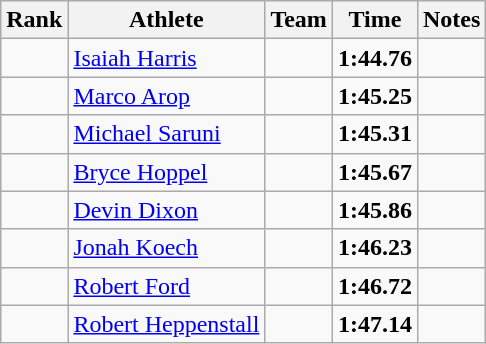<table class="wikitable sortable" style="text-align:center">
<tr>
<th>Rank</th>
<th>Athlete</th>
<th>Team</th>
<th>Time</th>
<th>Notes</th>
</tr>
<tr>
<td></td>
<td align=left><a href='#'>Isaiah Harris</a></td>
<td></td>
<td><strong>1:44.76</strong></td>
<td></td>
</tr>
<tr>
<td></td>
<td align=left> <a href='#'>Marco Arop</a></td>
<td></td>
<td><strong>1:45.25</strong></td>
<td></td>
</tr>
<tr>
<td></td>
<td align=left> <a href='#'>Michael Saruni</a></td>
<td></td>
<td><strong>1:45.31</strong></td>
<td></td>
</tr>
<tr>
<td></td>
<td align=left><a href='#'>Bryce Hoppel</a></td>
<td></td>
<td><strong>1:45.67</strong></td>
<td></td>
</tr>
<tr>
<td></td>
<td align=left><a href='#'>Devin Dixon</a></td>
<td></td>
<td><strong>1:45.86</strong></td>
<td></td>
</tr>
<tr>
<td></td>
<td align=left> <a href='#'>Jonah Koech</a></td>
<td></td>
<td><strong>1:46.23</strong></td>
<td></td>
</tr>
<tr>
<td></td>
<td align=left><a href='#'>Robert Ford</a></td>
<td></td>
<td><strong>1:46.72</strong></td>
<td></td>
</tr>
<tr>
<td></td>
<td align=left> <a href='#'>Robert Heppenstall</a></td>
<td></td>
<td><strong>1:47.14</strong></td>
<td></td>
</tr>
</table>
